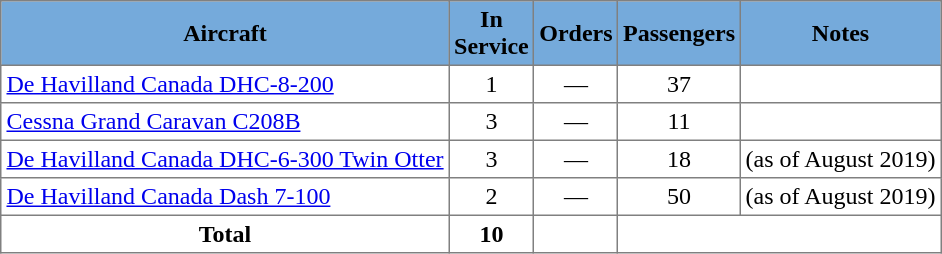<table class="toccolours" border="1" cellpadding="3" style="margin:1em auto; border-collapse:collapse">
<tr bgcolor=#75aadb>
<th>Aircraft</th>
<th>In<br>Service</th>
<th>Orders</th>
<th>Passengers</th>
<th>Notes</th>
</tr>
<tr>
<td><a href='#'>De Havilland Canada DHC-8-200</a></td>
<td align="center">1</td>
<td align="center">—</td>
<td align="center">37</td>
<td></td>
</tr>
<tr>
<td><a href='#'>Cessna Grand Caravan C208B</a></td>
<td align="center">3</td>
<td align="center">—</td>
<td align="center">11</td>
<td></td>
</tr>
<tr>
<td><a href='#'>De Havilland Canada DHC-6-300 Twin Otter</a></td>
<td align="center">3</td>
<td align="center">—</td>
<td align="center">18</td>
<td>(as of August 2019)</td>
</tr>
<tr>
<td><a href='#'>De Havilland Canada Dash 7-100</a></td>
<td align="center">2</td>
<td align="center">—</td>
<td align="center">50</td>
<td>(as of August 2019)</td>
</tr>
<tr>
<th>Total</th>
<th>10</th>
<th></th>
<th colspan="2"></th>
</tr>
</table>
